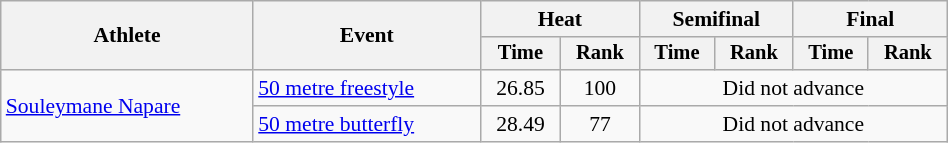<table class="wikitable" style="text-align:center; font-size:90%; width:50%;">
<tr>
<th rowspan="2">Athlete</th>
<th rowspan="2">Event</th>
<th colspan="2">Heat</th>
<th colspan="2">Semifinal</th>
<th colspan="2">Final</th>
</tr>
<tr style="font-size:95%">
<th>Time</th>
<th>Rank</th>
<th>Time</th>
<th>Rank</th>
<th>Time</th>
<th>Rank</th>
</tr>
<tr>
<td align=left rowspan=2><a href='#'>Souleymane Napare</a></td>
<td align=left><a href='#'>50 metre freestyle</a></td>
<td>26.85</td>
<td>100</td>
<td colspan=4>Did not advance</td>
</tr>
<tr>
<td align=left><a href='#'>50 metre butterfly</a></td>
<td>28.49</td>
<td>77</td>
<td colspan=4>Did not advance</td>
</tr>
</table>
